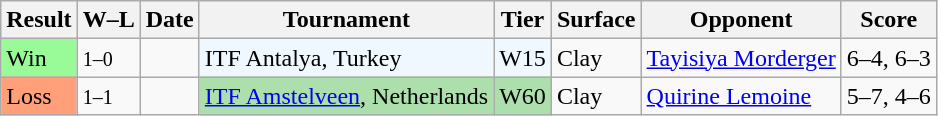<table class="sortable wikitable nowrap">
<tr>
<th>Result</th>
<th class="unsortable">W–L</th>
<th>Date</th>
<th>Tournament</th>
<th>Tier</th>
<th>Surface</th>
<th>Opponent</th>
<th class="unsortable">Score</th>
</tr>
<tr>
<td style="background:#98fb98;">Win</td>
<td><small>1–0</small></td>
<td></td>
<td style="background:#f0f8ff;">ITF Antalya, Turkey</td>
<td style="background:#f0f8ff;">W15</td>
<td>Clay</td>
<td> <a href='#'>Tayisiya Morderger</a></td>
<td>6–4, 6–3</td>
</tr>
<tr>
<td style="background:#ffa07a;">Loss</td>
<td><small>1–1</small></td>
<td><a href='#'></a></td>
<td style="background:#addfad;"><a href='#'>ITF Amstelveen</a>, Netherlands</td>
<td style="background:#addfad;">W60</td>
<td>Clay</td>
<td> <a href='#'>Quirine Lemoine</a></td>
<td>5–7, 4–6</td>
</tr>
</table>
